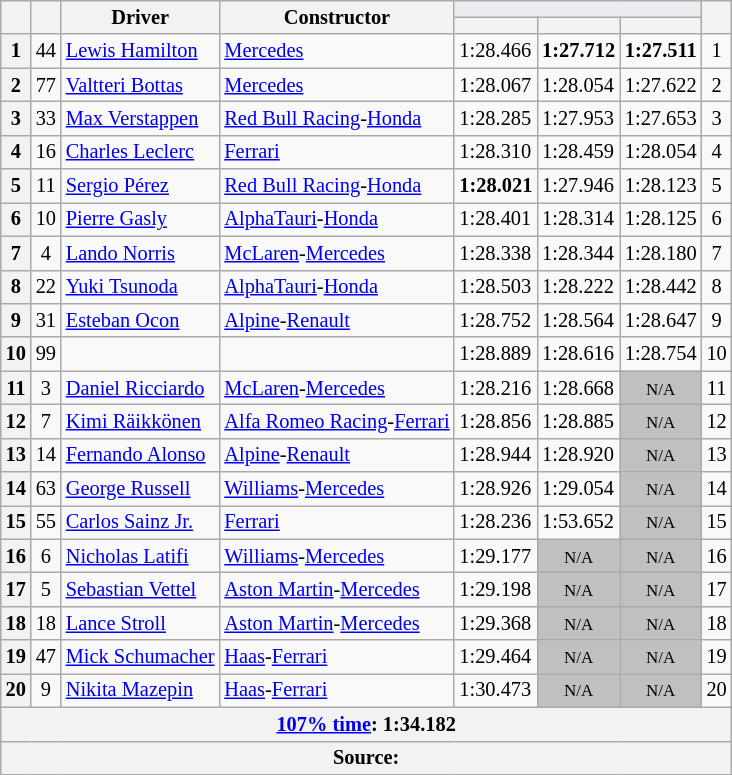<table class="wikitable sortable" style="font-size: 85%;">
<tr>
<th rowspan="2"></th>
<th rowspan="2"></th>
<th rowspan="2">Driver</th>
<th rowspan="2">Constructor</th>
<th colspan="3" style="background:#eaecf0; text-align:center;"></th>
<th rowspan="2"></th>
</tr>
<tr>
<th scope="col"></th>
<th scope="col"></th>
<th scope="col"></th>
</tr>
<tr>
<th scope="row">1</th>
<td align="center">44</td>
<td data-sort-value="ver"> <a href='#'>Lewis Hamilton</a></td>
<td><a href='#'>Mercedes</a></td>
<td>1:28.466</td>
<td><strong>1:27.712</strong></td>
<td><strong>1:27.511</strong></td>
<td align="center">1</td>
</tr>
<tr>
<th scope="row">2</th>
<td align="center">77</td>
<td data-sort-value="ham"> <a href='#'>Valtteri Bottas</a></td>
<td><a href='#'>Mercedes</a></td>
<td>1:28.067</td>
<td>1:28.054</td>
<td>1:27.622</td>
<td align="center">2</td>
</tr>
<tr>
<th scope="row">3</th>
<td align="center">33</td>
<td data-sort-value="bot"> <a href='#'>Max Verstappen</a></td>
<td><a href='#'>Red Bull Racing</a>-<a href='#'>Honda</a></td>
<td>1:28.285</td>
<td>1:27.953</td>
<td>1:27.653</td>
<td align="center">3</td>
</tr>
<tr>
<th scope="row">4</th>
<td align="center">16</td>
<td data-sort-value="lec"> <a href='#'>Charles Leclerc</a></td>
<td><a href='#'>Ferrari</a></td>
<td>1:28.310</td>
<td>1:28.459</td>
<td>1:28.054</td>
<td align="center">4</td>
</tr>
<tr>
<th scope="row">5</th>
<td align="center">11</td>
<td data-sort-value="gas"> <a href='#'>Sergio Pérez</a></td>
<td><a href='#'>Red Bull Racing</a>-<a href='#'>Honda</a></td>
<td><strong>1:28.021</strong></td>
<td>1:27.946</td>
<td>1:28.123</td>
<td align="center">5</td>
</tr>
<tr>
<th scope="row">6</th>
<td align="center">10</td>
<td data-sort-value="ric"> <a href='#'>Pierre Gasly</a></td>
<td><a href='#'>AlphaTauri</a>-<a href='#'>Honda</a></td>
<td>1:28.401</td>
<td>1:28.314</td>
<td>1:28.125</td>
<td align="center">6</td>
</tr>
<tr>
<th scope="row">7</th>
<td align="center">4</td>
<td data-sort-value="nor"> <a href='#'>Lando Norris</a></td>
<td><a href='#'>McLaren</a>-<a href='#'>Mercedes</a></td>
<td>1:28.338</td>
<td>1:28.344</td>
<td>1:28.180</td>
<td align="center">7</td>
</tr>
<tr>
<th scope="row">8</th>
<td align="center">22</td>
<td data-sort-value="sai"> <a href='#'>Yuki Tsunoda</a></td>
<td><a href='#'>AlphaTauri</a>-<a href='#'>Honda</a></td>
<td>1:28.503</td>
<td>1:28.222</td>
<td>1:28.442</td>
<td align="center">8</td>
</tr>
<tr>
<th scope="row">9</th>
<td align="center">31</td>
<td data-sort-value="alo"> <a href='#'>Esteban Ocon</a></td>
<td><a href='#'>Alpine</a>-<a href='#'>Renault</a></td>
<td>1:28.752</td>
<td>1:28.564</td>
<td>1:28.647</td>
<td align="center">9</td>
</tr>
<tr>
<th scope="row">10</th>
<td align="center">99</td>
<td data-sort-value="str"></td>
<td></td>
<td>1:28.889</td>
<td>1:28.616</td>
<td>1:28.754</td>
<td align="center">10</td>
</tr>
<tr>
<th scope="row">11</th>
<td align="center">3</td>
<td data-sort-value="per"> <a href='#'>Daniel Ricciardo</a></td>
<td><a href='#'>McLaren</a>-<a href='#'>Mercedes</a></td>
<td>1:28.216</td>
<td>1:28.668</td>
<td align="center" data-sort-value="11" style="background: silver"><small>N/A</small></td>
<td align="center">11</td>
</tr>
<tr>
<th scope="row">12</th>
<td align="center">7</td>
<td data-sort-value="gio"> <a href='#'>Kimi Räikkönen</a></td>
<td><a href='#'>Alfa Romeo Racing</a>-<a href='#'>Ferrari</a></td>
<td>1:28.856</td>
<td>1:28.885</td>
<td align="center" data-sort-value="12" style="background: silver"><small>N/A</small></td>
<td align="center">12</td>
</tr>
<tr>
<th scope="row">13</th>
<td align="center">14</td>
<td data-sort-value="tsu"> <a href='#'>Fernando Alonso</a></td>
<td><a href='#'>Alpine</a>-<a href='#'>Renault</a></td>
<td>1:28.944</td>
<td>1:28.920</td>
<td align="center" data-sort-value="13" style="background: silver"><small>N/A</small></td>
<td align="center">13</td>
</tr>
<tr>
<th scope="row">14</th>
<td align="center">63</td>
<td data-sort-value="rai"> <a href='#'>George Russell</a></td>
<td><a href='#'>Williams</a>-<a href='#'>Mercedes</a></td>
<td>1:28.926</td>
<td>1:29.054</td>
<td align="center" data-sort-value="14" style="background: silver"><small>N/A</small></td>
<td align="center">14</td>
</tr>
<tr>
<th scope="row">15</th>
<td align="center">55</td>
<td data-sort-value="rus"> <a href='#'>Carlos Sainz Jr.</a></td>
<td><a href='#'>Ferrari</a></td>
<td>1:28.236</td>
<td>1:53.652</td>
<td align="center" data-sort-value="15" style="background: silver"><small>N/A</small></td>
<td align="center">15</td>
</tr>
<tr>
<th scope="row">16</th>
<td align="center">6</td>
<td data-sort-value="oco"> <a href='#'>Nicholas Latifi</a></td>
<td><a href='#'>Williams</a>-<a href='#'>Mercedes</a></td>
<td>1:29.177</td>
<td align="center" data-sort-value="16" style="background: silver"><small>N/A</small></td>
<td align="center" data-sort-value="16" style="background: silver"><small>N/A</small></td>
<td align="center">16</td>
</tr>
<tr>
<th scope="row">17</th>
<td align="center">5</td>
<td data-sort-value="lat"> <a href='#'>Sebastian Vettel</a></td>
<td><a href='#'>Aston Martin</a>-<a href='#'>Mercedes</a></td>
<td>1:29.198</td>
<td align="center" data-sort-value="17" style="background: silver"><small>N/A</small></td>
<td align="center" data-sort-value="17" style="background: silver"><small>N/A</small></td>
<td align="center">17</td>
</tr>
<tr>
<th scope="row">18</th>
<td align="center">18</td>
<td data-sort-value="vet"> <a href='#'>Lance Stroll</a></td>
<td><a href='#'>Aston Martin</a>-<a href='#'>Mercedes</a></td>
<td>1:29.368</td>
<td align="center" data-sort-value="18" style="background: silver"><small>N/A</small></td>
<td align="center" data-sort-value="18" style="background: silver"><small>N/A</small></td>
<td align="center">18</td>
</tr>
<tr>
<th scope="row">19</th>
<td align="center">47</td>
<td data-sort-value="sch"> <a href='#'>Mick Schumacher</a></td>
<td><a href='#'>Haas</a>-<a href='#'>Ferrari</a></td>
<td>1:29.464</td>
<td align="center" data-sort-value="19" style="background: silver"><small>N/A</small></td>
<td align="center" data-sort-value="19" style="background: silver"><small>N/A</small></td>
<td align="center">19</td>
</tr>
<tr>
<th scope="row">20</th>
<td align="center">9</td>
<td data-sort-value="maz"><a href='#'>Nikita Mazepin</a></td>
<td><a href='#'>Haas</a>-<a href='#'>Ferrari</a></td>
<td>1:30.473</td>
<td align="center" data-sort-value="20" style="background: silver"><small>N/A</small></td>
<td align="center" data-sort-value="20" style="background: silver"><small>N/A</small></td>
<td align="center">20</td>
</tr>
<tr>
<th colspan="8"><a href='#'>107% time</a>: 1:34.182</th>
</tr>
<tr>
<th colspan="8">Source:</th>
</tr>
</table>
